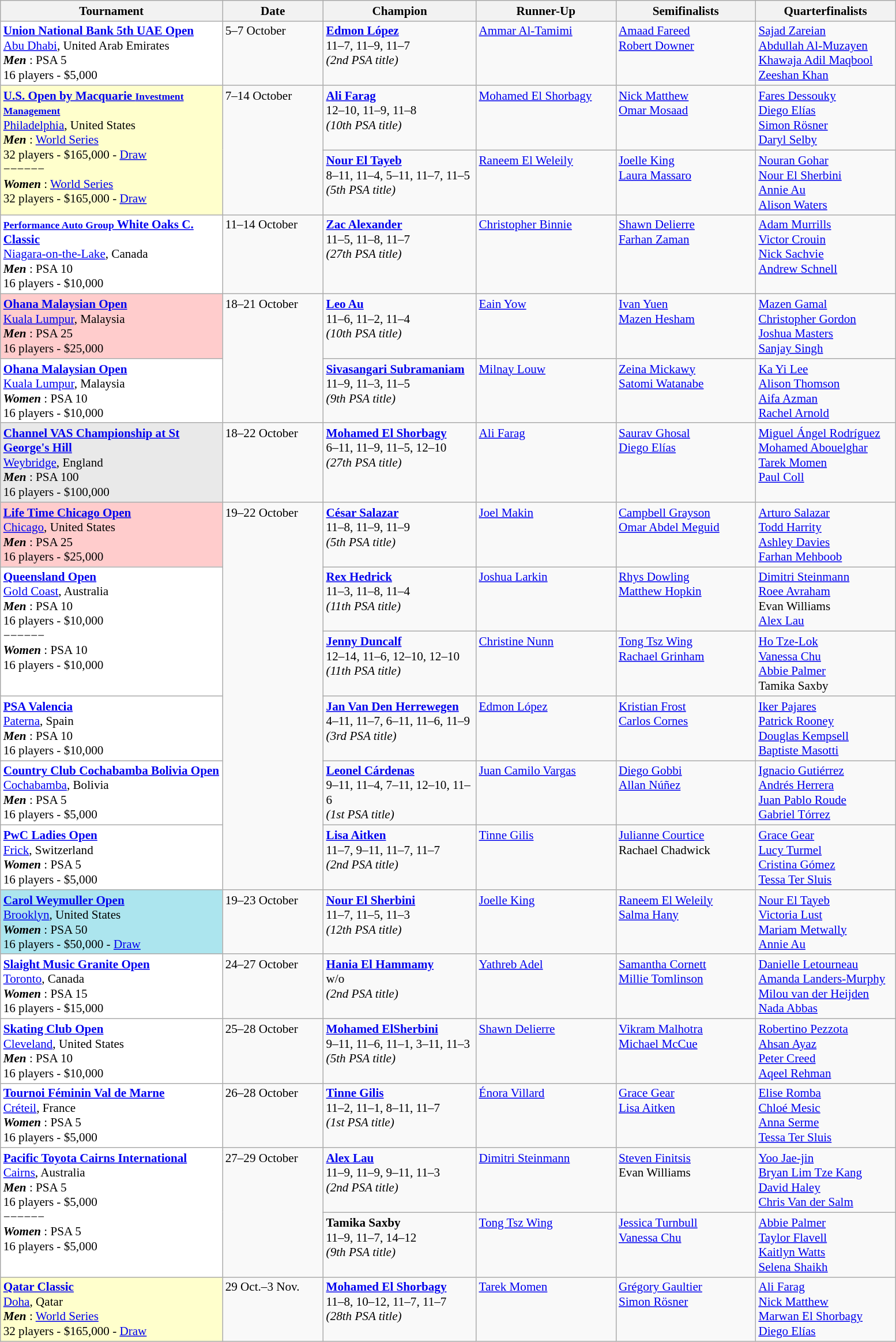<table class="wikitable" style="font-size:88%">
<tr>
<th width=250>Tournament</th>
<th width=110>Date</th>
<th width=170>Champion</th>
<th width=155>Runner-Up</th>
<th width=155>Semifinalists</th>
<th width=155>Quarterfinalists</th>
</tr>
<tr valign=top>
<td style="background:#fff;"><strong><a href='#'>Union National Bank  5th UAE Open</a></strong><br> <a href='#'>Abu Dhabi</a>, United Arab Emirates<br><strong> <em>Men</em> </strong>: PSA 5<br>16 players - $5,000</td>
<td>5–7 October</td>
<td> <strong><a href='#'>Edmon López</a></strong><br>11–7, 11–9, 11–7<br><em>(2nd PSA title)</em></td>
<td> <a href='#'>Ammar Al-Tamimi</a></td>
<td> <a href='#'>Amaad Fareed</a><br> <a href='#'>Robert Downer</a></td>
<td> <a href='#'>Sajad Zareian</a><br> <a href='#'>Abdullah Al-Muzayen</a><br> <a href='#'>Khawaja Adil Maqbool</a><br> <a href='#'>Zeeshan Khan</a></td>
</tr>
<tr valign=top>
<td rowspan=2 style="background:#ffc;"><strong><a href='#'>U.S. Open by Macquarie <small>Investment Management</small></a></strong><br> <a href='#'>Philadelphia</a>, United States<br><strong> <em>Men</em> </strong>: <a href='#'>World Series</a><br>32 players - $165,000 - <a href='#'>Draw</a><br>−−−−−−<br><strong> <em>Women</em> </strong>: <a href='#'>World Series</a><br>32 players - $165,000 - <a href='#'>Draw</a></td>
<td rowspan=2>7–14 October</td>
<td> <strong><a href='#'>Ali Farag</a></strong><br>12–10, 11–9, 11–8<br><em>(10th PSA title)</em></td>
<td> <a href='#'>Mohamed El Shorbagy</a></td>
<td> <a href='#'>Nick Matthew</a><br> <a href='#'>Omar Mosaad</a></td>
<td> <a href='#'>Fares Dessouky</a><br> <a href='#'>Diego Elías</a><br> <a href='#'>Simon Rösner</a><br> <a href='#'>Daryl Selby</a></td>
</tr>
<tr valign=top>
<td> <strong><a href='#'>Nour El Tayeb</a></strong><br>8–11, 11–4, 5–11, 11–7, 11–5<br><em>(5th PSA title)</em></td>
<td> <a href='#'>Raneem El Weleily</a></td>
<td> <a href='#'>Joelle King</a><br> <a href='#'>Laura Massaro</a></td>
<td> <a href='#'>Nouran Gohar</a><br> <a href='#'>Nour El Sherbini</a><br> <a href='#'>Annie Au</a><br> <a href='#'>Alison Waters</a></td>
</tr>
<tr valign=top>
<td style="background:#fff;"><strong><a href='#'><small>Performance Auto Group</small> White Oaks C. Classic</a></strong><br> <a href='#'>Niagara-on-the-Lake</a>, Canada<br><strong> <em>Men</em> </strong>: PSA 10<br>16 players - $10,000</td>
<td>11–14 October</td>
<td> <strong><a href='#'>Zac Alexander</a></strong><br>11–5, 11–8, 11–7<br><em>(27th PSA title)</em></td>
<td> <a href='#'>Christopher Binnie</a></td>
<td> <a href='#'>Shawn Delierre</a><br> <a href='#'>Farhan Zaman</a></td>
<td> <a href='#'>Adam Murrills</a><br> <a href='#'>Victor Crouin</a><br> <a href='#'>Nick Sachvie</a><br> <a href='#'>Andrew Schnell</a></td>
</tr>
<tr valign=top>
<td style="background:#ffcccc;"><strong><a href='#'>Ohana Malaysian Open</a></strong><br> <a href='#'>Kuala Lumpur</a>, Malaysia<br><strong> <em>Men</em> </strong>: PSA 25<br>16 players - $25,000</td>
<td rowspan=2>18–21 October</td>
<td> <strong><a href='#'>Leo Au</a></strong><br>11–6, 11–2, 11–4<br><em>(10th PSA title)</em></td>
<td> <a href='#'>Eain Yow</a></td>
<td> <a href='#'>Ivan Yuen</a><br> <a href='#'>Mazen Hesham</a></td>
<td> <a href='#'>Mazen Gamal</a><br> <a href='#'>Christopher Gordon</a><br> <a href='#'>Joshua Masters</a><br> <a href='#'>Sanjay Singh</a></td>
</tr>
<tr valign=top>
<td style="background:#fff;"><strong><a href='#'>Ohana Malaysian Open</a></strong><br> <a href='#'>Kuala Lumpur</a>, Malaysia<br><strong> <em>Women</em> </strong>: PSA 10<br>16 players - $10,000</td>
<td> <strong><a href='#'>Sivasangari Subramaniam</a></strong><br>11–9, 11–3, 11–5<br><em>(9th PSA title)</em></td>
<td> <a href='#'>Milnay Louw</a></td>
<td> <a href='#'>Zeina Mickawy</a><br> <a href='#'>Satomi Watanabe</a></td>
<td> <a href='#'>Ka Yi Lee</a><br> <a href='#'>Alison Thomson</a><br> <a href='#'>Aifa Azman</a><br> <a href='#'>Rachel Arnold</a></td>
</tr>
<tr valign=top>
<td style="background:#E9E9E9;"><strong><a href='#'>Channel VAS Championship at St George's Hill</a></strong><br> <a href='#'>Weybridge</a>, England<br><strong> <em>Men</em> </strong>: PSA 100<br>16 players - $100,000</td>
<td>18–22 October</td>
<td> <strong><a href='#'>Mohamed El Shorbagy</a></strong><br>6–11, 11–9, 11–5, 12–10<br><em>(27th PSA title)</em></td>
<td> <a href='#'>Ali Farag</a></td>
<td> <a href='#'>Saurav Ghosal</a><br> <a href='#'>Diego Elías</a></td>
<td> <a href='#'>Miguel Ángel Rodríguez</a><br> <a href='#'>Mohamed Abouelghar</a><br> <a href='#'>Tarek Momen</a><br> <a href='#'>Paul Coll</a></td>
</tr>
<tr valign=top>
<td rowspan=1 style="background:#ffcccc;"><strong><a href='#'>Life Time Chicago Open</a></strong><br> <a href='#'>Chicago</a>, United States<br><strong> <em>Men</em> </strong>: PSA 25<br>16 players - $25,000</td>
<td rowspan=6>19–22 October</td>
<td> <strong><a href='#'>César Salazar</a></strong><br>11–8, 11–9, 11–9<br><em>(5th PSA title)</em></td>
<td> <a href='#'>Joel Makin</a></td>
<td> <a href='#'>Campbell Grayson</a><br> <a href='#'>Omar Abdel Meguid</a></td>
<td> <a href='#'>Arturo Salazar</a><br> <a href='#'>Todd Harrity</a><br> <a href='#'>Ashley Davies</a><br> <a href='#'>Farhan Mehboob</a></td>
</tr>
<tr valign=top>
<td rowspan=2 style="background:#fff;"><strong><a href='#'>Queensland Open</a></strong><br> <a href='#'>Gold Coast</a>, Australia<br><strong> <em>Men</em> </strong>: PSA 10<br>16 players - $10,000<br>−−−−−−<br><strong> <em>Women</em> </strong>: PSA 10<br>16 players - $10,000</td>
<td> <strong><a href='#'>Rex Hedrick</a></strong><br>11–3, 11–8, 11–4<br><em>(11th PSA title)</em></td>
<td> <a href='#'>Joshua Larkin</a></td>
<td> <a href='#'>Rhys Dowling</a><br> <a href='#'>Matthew Hopkin</a></td>
<td> <a href='#'>Dimitri Steinmann</a><br> <a href='#'>Roee Avraham</a><br> Evan Williams<br> <a href='#'>Alex Lau</a></td>
</tr>
<tr valign=top>
<td> <strong><a href='#'>Jenny Duncalf</a></strong><br>12–14, 11–6, 12–10, 12–10<br><em>(11th PSA title)</em></td>
<td> <a href='#'>Christine Nunn</a></td>
<td> <a href='#'>Tong Tsz Wing</a><br> <a href='#'>Rachael Grinham</a></td>
<td> <a href='#'>Ho Tze-Lok</a><br> <a href='#'>Vanessa Chu</a><br> <a href='#'>Abbie Palmer</a><br> Tamika Saxby</td>
</tr>
<tr valign=top>
<td rowspan=1 style="background:#fff;"><strong><a href='#'>PSA Valencia</a></strong><br> <a href='#'>Paterna</a>, Spain<br><strong> <em>Men</em> </strong>: PSA 10<br>16 players - $10,000</td>
<td> <strong><a href='#'>Jan Van Den Herrewegen</a></strong><br>4–11, 11–7, 6–11, 11–6, 11–9<br><em>(3rd PSA title)</em></td>
<td> <a href='#'>Edmon López</a></td>
<td> <a href='#'>Kristian Frost</a><br> <a href='#'>Carlos Cornes</a></td>
<td> <a href='#'>Iker Pajares</a><br> <a href='#'>Patrick Rooney</a><br> <a href='#'>Douglas Kempsell</a><br> <a href='#'>Baptiste Masotti</a></td>
</tr>
<tr valign=top>
<td rowspan=1 style="background:#fff;"><strong><a href='#'>Country Club Cochabamba Bolivia Open</a></strong><br> <a href='#'>Cochabamba</a>, Bolivia<br><strong> <em>Men</em> </strong>: PSA 5<br>16 players - $5,000</td>
<td> <strong><a href='#'>Leonel Cárdenas</a></strong><br>9–11, 11–4, 7–11, 12–10, 11–6<br><em>(1st PSA title)</em></td>
<td> <a href='#'>Juan Camilo Vargas</a></td>
<td> <a href='#'>Diego Gobbi</a><br> <a href='#'>Allan Núñez</a></td>
<td> <a href='#'>Ignacio Gutiérrez</a><br> <a href='#'>Andrés Herrera</a><br> <a href='#'>Juan Pablo Roude</a><br> <a href='#'>Gabriel Tórrez</a></td>
</tr>
<tr valign=top>
<td rowspan=1 style="background:#fff;"><strong><a href='#'>PwC Ladies Open</a></strong><br> <a href='#'>Frick</a>, Switzerland<br><strong> <em>Women</em> </strong>: PSA 5<br>16 players - $5,000</td>
<td> <strong><a href='#'>Lisa Aitken</a></strong><br>11–7, 9–11, 11–7, 11–7<br><em>(2nd PSA title)</em></td>
<td> <a href='#'>Tinne Gilis</a></td>
<td> <a href='#'>Julianne Courtice</a><br> Rachael Chadwick</td>
<td> <a href='#'>Grace Gear</a><br> <a href='#'>Lucy Turmel</a><br> <a href='#'>Cristina Gómez</a><br> <a href='#'>Tessa Ter Sluis</a></td>
</tr>
<tr valign=top>
<td style="background:#ACE5EE;"><strong><a href='#'>Carol Weymuller Open</a></strong><br> <a href='#'>Brooklyn</a>, United States<br><strong> <em>Women</em> </strong>: PSA 50<br>16 players - $50,000 - <a href='#'>Draw</a></td>
<td>19–23 October</td>
<td> <strong><a href='#'>Nour El Sherbini</a></strong><br>11–7, 11–5, 11–3<br><em>(12th PSA title)</em></td>
<td> <a href='#'>Joelle King</a></td>
<td> <a href='#'>Raneem El Weleily</a><br> <a href='#'>Salma Hany</a></td>
<td> <a href='#'>Nour El Tayeb</a><br> <a href='#'>Victoria Lust</a><br> <a href='#'>Mariam Metwally</a><br> <a href='#'>Annie Au</a></td>
</tr>
<tr valign=top>
<td style="background:#fff;"><strong><a href='#'>Slaight Music Granite Open</a></strong><br> <a href='#'>Toronto</a>, Canada<br><strong> <em>Women</em> </strong>: PSA 15<br>16 players - $15,000</td>
<td>24–27 October</td>
<td> <strong><a href='#'>Hania El Hammamy</a></strong><br>w/o<br><em>(2nd PSA title)</em></td>
<td> <a href='#'>Yathreb Adel</a></td>
<td> <a href='#'>Samantha Cornett</a><br> <a href='#'>Millie Tomlinson</a></td>
<td> <a href='#'>Danielle Letourneau</a><br> <a href='#'>Amanda Landers-Murphy</a><br> <a href='#'>Milou van der Heijden</a><br> <a href='#'>Nada Abbas</a></td>
</tr>
<tr valign=top>
<td style="background:#fff;"><strong><a href='#'>Skating Club Open</a></strong><br> <a href='#'>Cleveland</a>, United States<br><strong> <em>Men</em> </strong>: PSA 10<br>16 players - $10,000</td>
<td>25–28 October</td>
<td> <strong><a href='#'>Mohamed ElSherbini</a></strong><br>9–11, 11–6, 11–1, 3–11, 11–3<br><em>(5th PSA title)</em></td>
<td> <a href='#'>Shawn Delierre</a></td>
<td> <a href='#'>Vikram Malhotra</a><br> <a href='#'>Michael McCue</a></td>
<td> <a href='#'>Robertino Pezzota</a><br> <a href='#'>Ahsan Ayaz</a><br> <a href='#'>Peter Creed</a><br> <a href='#'>Aqeel Rehman</a></td>
</tr>
<tr valign=top>
<td style="background:#fff;"><strong><a href='#'>Tournoi Féminin Val de Marne</a></strong><br> <a href='#'>Créteil</a>, France<br><strong> <em>Women</em> </strong>: PSA 5<br>16 players - $5,000</td>
<td>26–28 October</td>
<td> <strong><a href='#'>Tinne Gilis</a></strong><br>11–2, 11–1, 8–11, 11–7<br><em>(1st PSA title)</em></td>
<td> <a href='#'>Énora Villard</a></td>
<td> <a href='#'>Grace Gear</a><br> <a href='#'>Lisa Aitken</a></td>
<td> <a href='#'>Elise Romba</a><br> <a href='#'>Chloé Mesic</a><br> <a href='#'>Anna Serme</a><br> <a href='#'>Tessa Ter Sluis</a></td>
</tr>
<tr valign=top>
<td rowspan=2 style="background:#fff;"><strong><a href='#'>Pacific Toyota Cairns International</a></strong><br> <a href='#'>Cairns</a>, Australia<br><strong> <em>Men</em> </strong>: PSA 5<br>16 players - $5,000<br>−−−−−−<br><strong> <em>Women</em> </strong>: PSA 5<br>16 players - $5,000</td>
<td rowspan=2>27–29 October</td>
<td> <strong><a href='#'>Alex Lau</a></strong><br>11–9, 11–9, 9–11, 11–3<br><em>(2nd PSA title)</em></td>
<td> <a href='#'>Dimitri Steinmann</a></td>
<td> <a href='#'>Steven Finitsis</a><br> Evan Williams</td>
<td> <a href='#'>Yoo Jae-jin</a><br> <a href='#'>Bryan Lim Tze Kang</a><br> <a href='#'>David Haley</a><br> <a href='#'>Chris Van der Salm</a></td>
</tr>
<tr valign=top>
<td> <strong>Tamika Saxby</strong><br>11–9, 11–7, 14–12<br><em>(9th PSA title)</em></td>
<td> <a href='#'>Tong Tsz Wing</a></td>
<td> <a href='#'>Jessica Turnbull</a><br> <a href='#'>Vanessa Chu</a></td>
<td> <a href='#'>Abbie Palmer</a><br> <a href='#'>Taylor Flavell</a><br> <a href='#'>Kaitlyn Watts</a><br> <a href='#'>Selena Shaikh</a></td>
</tr>
<tr valign=top>
<td style="background:#ffc;"><strong><a href='#'>Qatar Classic</a></strong><br> <a href='#'>Doha</a>, Qatar<br><strong> <em>Men</em> </strong>: <a href='#'>World Series</a><br>32 players - $165,000 - <a href='#'>Draw</a></td>
<td>29 Oct.–3 Nov.</td>
<td> <strong><a href='#'>Mohamed El Shorbagy</a></strong><br>11–8, 10–12, 11–7, 11–7<br><em>(28th PSA title)</em></td>
<td> <a href='#'>Tarek Momen</a></td>
<td> <a href='#'>Grégory Gaultier</a><br> <a href='#'>Simon Rösner</a></td>
<td> <a href='#'>Ali Farag</a><br> <a href='#'>Nick Matthew</a><br> <a href='#'>Marwan El Shorbagy</a><br> <a href='#'>Diego Elías</a></td>
</tr>
</table>
